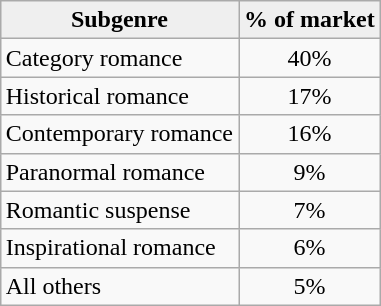<table style="float:right;"  class="wikitable">
<tr>
<th style="background:#efefef;">Subgenre</th>
<th style="background:#efefef;align:center">% of market</th>
</tr>
<tr>
<td>Category romance</td>
<td style="text-align:center;">40%</td>
</tr>
<tr>
<td>Historical romance</td>
<td style="text-align:center;">17%</td>
</tr>
<tr>
<td>Contemporary romance</td>
<td style="text-align:center;">16%</td>
</tr>
<tr>
<td>Paranormal romance</td>
<td style="text-align:center;">9%</td>
</tr>
<tr>
<td>Romantic suspense</td>
<td style="text-align:center;">7%</td>
</tr>
<tr>
<td>Inspirational romance</td>
<td style="text-align:center;">6%</td>
</tr>
<tr>
<td>All others</td>
<td style="text-align:center;">5%</td>
</tr>
</table>
